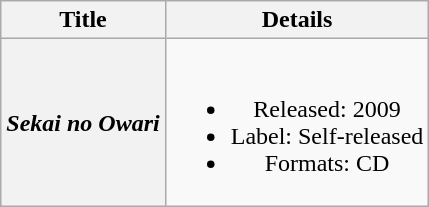<table class="wikitable plainrowheaders" style="text-align:center;">
<tr>
<th>Title</th>
<th>Details</th>
</tr>
<tr>
<th scope="row"><em>Sekai no Owari</em></th>
<td><br><ul><li>Released: 2009 </li><li>Label: Self-released</li><li>Formats: CD</li></ul></td>
</tr>
</table>
